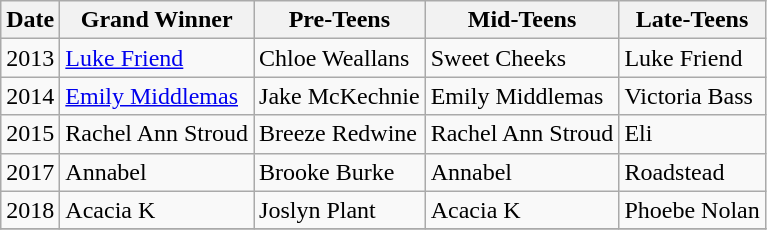<table class="wikitable">
<tr>
<th>Date</th>
<th>Grand Winner</th>
<th>Pre-Teens</th>
<th>Mid-Teens</th>
<th>Late-Teens</th>
</tr>
<tr>
<td>2013</td>
<td><a href='#'>Luke Friend</a></td>
<td>Chloe Weallans</td>
<td>Sweet Cheeks</td>
<td>Luke Friend</td>
</tr>
<tr>
<td>2014</td>
<td><a href='#'>Emily Middlemas</a></td>
<td>Jake  McKechnie </td>
<td>Emily Middlemas</td>
<td>Victoria Bass</td>
</tr>
<tr>
<td>2015</td>
<td>Rachel Ann Stroud</td>
<td>Breeze Redwine</td>
<td>Rachel Ann Stroud</td>
<td>Eli</td>
</tr>
<tr>
<td>2017</td>
<td>Annabel</td>
<td>Brooke Burke</td>
<td>Annabel</td>
<td>Roadstead</td>
</tr>
<tr>
<td>2018</td>
<td>Acacia K</td>
<td>Joslyn Plant</td>
<td>Acacia K</td>
<td>Phoebe Nolan</td>
</tr>
<tr>
</tr>
</table>
